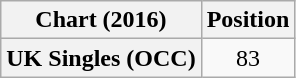<table class="wikitable plainrowheaders" style="text-align:center">
<tr>
<th scope="col">Chart (2016)</th>
<th scope="col">Position</th>
</tr>
<tr>
<th scope="row">UK Singles (OCC)</th>
<td>83</td>
</tr>
</table>
